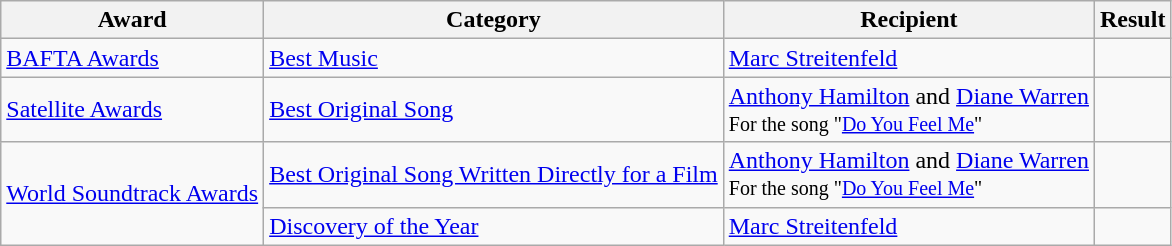<table class="wikitable plainrowheaders sortable">
<tr>
<th scope="col">Award</th>
<th scope="col">Category</th>
<th scope="col">Recipient</th>
<th scope="col">Result</th>
</tr>
<tr>
<td><a href='#'>BAFTA Awards</a></td>
<td><a href='#'>Best Music</a></td>
<td><a href='#'>Marc Streitenfeld</a></td>
<td></td>
</tr>
<tr>
<td><a href='#'>Satellite Awards</a></td>
<td><a href='#'>Best Original Song</a></td>
<td><a href='#'>Anthony Hamilton</a> and <a href='#'>Diane Warren</a><br><small>For the song "<a href='#'>Do You Feel Me</a>"</small></td>
<td></td>
</tr>
<tr>
<td rowspan="2"><a href='#'>World Soundtrack Awards</a></td>
<td><a href='#'>Best Original Song Written Directly for a Film</a></td>
<td><a href='#'>Anthony Hamilton</a> and <a href='#'>Diane Warren</a><br><small>For the song "<a href='#'>Do You Feel Me</a>"</small></td>
<td></td>
</tr>
<tr>
<td><a href='#'>Discovery of the Year</a></td>
<td><a href='#'>Marc Streitenfeld</a></td>
<td></td>
</tr>
</table>
